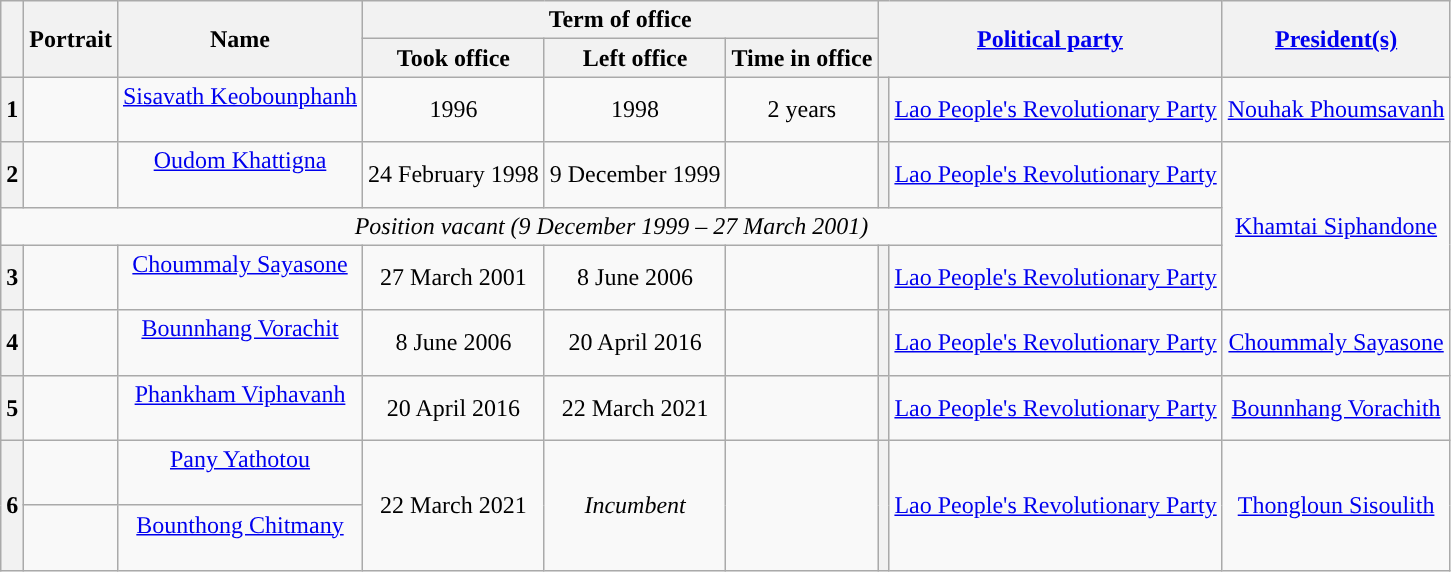<table class="wikitable" style="text-align:center">
<tr>
<th rowspan=2></th>
<th rowspan=2>Portrait</th>
<th rowspan=2>Name<br></th>
<th colspan=3>Term of office</th>
<th colspan=2 rowspan=2><a href='#'>Political party</a></th>
<th rowspan=2><a href='#'>President(s)</a></th>
</tr>
<tr>
<th>Took office</th>
<th>Left office</th>
<th>Time in office</th>
</tr>
<tr>
<th>1</th>
<td></td>
<td><a href='#'>Sisavath Keobounphanh</a><br><br></td>
<td>1996</td>
<td>1998</td>
<td>2 years</td>
<th style="background:"></th>
<td><a href='#'>Lao People's Revolutionary Party</a></td>
<td><a href='#'>Nouhak Phoumsavanh</a></td>
</tr>
<tr>
<th>2</th>
<td></td>
<td><a href='#'>Oudom Khattigna</a><br><br></td>
<td>24 February 1998</td>
<td>9 December 1999</td>
<td></td>
<th style="background:"></th>
<td><a href='#'>Lao People's Revolutionary Party</a></td>
<td rowspan="3"><a href='#'>Khamtai Siphandone</a></td>
</tr>
<tr>
<td colspan=8><em>Position vacant (9 December 1999 – 27 March 2001)</em></td>
</tr>
<tr>
<th>3</th>
<td></td>
<td><a href='#'>Choummaly Sayasone</a><br><br></td>
<td>27 March 2001</td>
<td>8 June 2006</td>
<td></td>
<th style="background:"></th>
<td><a href='#'>Lao People's Revolutionary Party</a></td>
</tr>
<tr>
<th>4</th>
<td></td>
<td><a href='#'>Bounnhang Vorachit</a><br><br></td>
<td>8 June 2006</td>
<td>20 April 2016</td>
<td></td>
<th style="background:"></th>
<td><a href='#'>Lao People's Revolutionary Party</a></td>
<td><a href='#'>Choummaly Sayasone</a></td>
</tr>
<tr>
<th>5</th>
<td></td>
<td><a href='#'>Phankham Viphavanh</a><br><br></td>
<td>20 April 2016</td>
<td>22 March 2021</td>
<td></td>
<th style="background:"></th>
<td><a href='#'>Lao People's Revolutionary Party</a></td>
<td><a href='#'>Bounnhang Vorachith</a></td>
</tr>
<tr>
<th rowspan="2">6</th>
<td></td>
<td><a href='#'>Pany Yathotou</a><br><br></td>
<td rowspan="2">22 March 2021</td>
<td rowspan="2"><em>Incumbent</em></td>
<td rowspan="2"></td>
<th rowspan="2" style="background:"></th>
<td rowspan="2"><a href='#'>Lao People's Revolutionary Party</a></td>
<td rowspan="2"><a href='#'>Thongloun Sisoulith</a></td>
</tr>
<tr>
<td></td>
<td><a href='#'>Bounthong Chitmany</a><br><br></td>
</tr>
</table>
